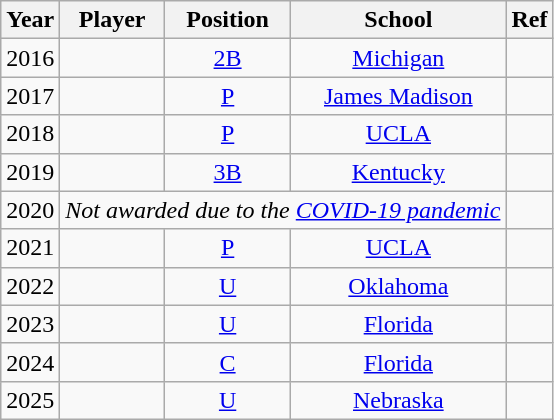<table class="wikitable sortable plainrowheaders" style="text-align:center;">
<tr>
<th scope="col">Year</th>
<th scope="col">Player</th>
<th scope="col">Position</th>
<th scope="col">School</th>
<th scope="col" class="unsortable">Ref</th>
</tr>
<tr>
<td>2016</td>
<td></td>
<td><a href='#'>2B</a></td>
<td><a href='#'>Michigan</a></td>
<td></td>
</tr>
<tr>
<td>2017</td>
<td></td>
<td><a href='#'>P</a></td>
<td><a href='#'>James Madison</a></td>
<td></td>
</tr>
<tr>
<td>2018</td>
<td></td>
<td><a href='#'>P</a></td>
<td><a href='#'>UCLA</a></td>
<td></td>
</tr>
<tr>
<td>2019</td>
<td></td>
<td><a href='#'>3B</a></td>
<td><a href='#'>Kentucky</a></td>
<td></td>
</tr>
<tr>
<td>2020</td>
<td colspan=3><em>Not awarded due to the <a href='#'>COVID-19 pandemic</a></em></td>
<td></td>
</tr>
<tr>
<td>2021</td>
<td></td>
<td><a href='#'>P</a></td>
<td><a href='#'>UCLA</a></td>
<td></td>
</tr>
<tr>
<td>2022</td>
<td></td>
<td><a href='#'>U</a></td>
<td><a href='#'>Oklahoma</a></td>
<td></td>
</tr>
<tr>
<td>2023</td>
<td></td>
<td><a href='#'>U</a></td>
<td><a href='#'>Florida</a></td>
<td></td>
</tr>
<tr>
<td>2024</td>
<td></td>
<td><a href='#'>C</a></td>
<td><a href='#'>Florida</a></td>
<td></td>
</tr>
<tr>
<td>2025</td>
<td></td>
<td><a href='#'>U</a></td>
<td><a href='#'>Nebraska</a></td>
<td></td>
</tr>
</table>
